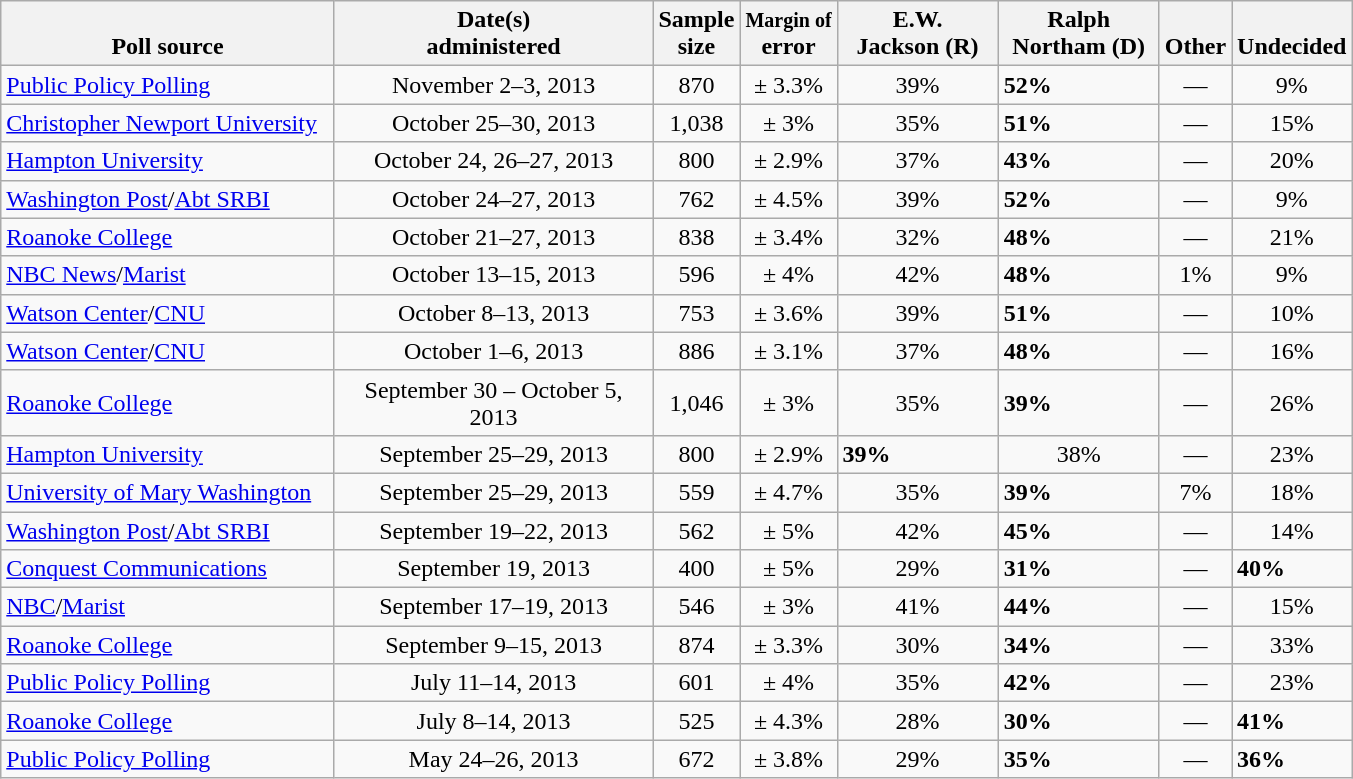<table class="wikitable">
<tr valign= bottom>
<th style="width:215px;">Poll source</th>
<th style="width:205px;">Date(s)<br>administered</th>
<th class=small>Sample<br>size</th>
<th><small>Margin of</small><br>error</th>
<th style="width:100px;">E.W.<br>Jackson (R)</th>
<th style="width:100px;">Ralph<br>Northam (D)</th>
<th>Other</th>
<th>Undecided</th>
</tr>
<tr>
<td><a href='#'>Public Policy Polling</a></td>
<td align=center>November 2–3, 2013</td>
<td align=center>870</td>
<td align=center>± 3.3%</td>
<td align=center>39%</td>
<td><strong>52%</strong></td>
<td align=center>—</td>
<td align=center>9%</td>
</tr>
<tr>
<td><a href='#'>Christopher Newport University</a></td>
<td align=center>October 25–30, 2013</td>
<td align=center>1,038</td>
<td align=center>± 3%</td>
<td align=center>35%</td>
<td><strong>51%</strong></td>
<td align=center>—</td>
<td align=center>15%</td>
</tr>
<tr>
<td><a href='#'>Hampton University</a></td>
<td align=center>October 24, 26–27, 2013</td>
<td align=center>800</td>
<td align=center>± 2.9%</td>
<td align=center>37%</td>
<td><strong>43%</strong></td>
<td align=center>—</td>
<td align=center>20%</td>
</tr>
<tr>
<td><a href='#'>Washington Post</a>/<a href='#'>Abt SRBI</a></td>
<td align=center>October 24–27, 2013</td>
<td align=center>762</td>
<td align=center>± 4.5%</td>
<td align=center>39%</td>
<td><strong>52%</strong></td>
<td align=center>—</td>
<td align=center>9%</td>
</tr>
<tr>
<td><a href='#'>Roanoke College</a></td>
<td align=center>October 21–27, 2013</td>
<td align=center>838</td>
<td align=center>± 3.4%</td>
<td align=center>32%</td>
<td><strong>48%</strong></td>
<td align=center>—</td>
<td align=center>21%</td>
</tr>
<tr>
<td><a href='#'>NBC News</a>/<a href='#'>Marist</a></td>
<td align=center>October 13–15, 2013</td>
<td align=center>596</td>
<td align=center>± 4%</td>
<td align=center>42%</td>
<td><strong>48%</strong></td>
<td align=center>1%</td>
<td align=center>9%</td>
</tr>
<tr>
<td><a href='#'>Watson Center</a>/<a href='#'>CNU</a></td>
<td align=center>October 8–13, 2013</td>
<td align=center>753</td>
<td align=center>± 3.6%</td>
<td align=center>39%</td>
<td><strong>51%</strong></td>
<td align=center>—</td>
<td align=center>10%</td>
</tr>
<tr>
<td><a href='#'>Watson Center</a>/<a href='#'>CNU</a></td>
<td align=center>October 1–6, 2013</td>
<td align=center>886</td>
<td align=center>± 3.1%</td>
<td align=center>37%</td>
<td><strong>48%</strong></td>
<td align=center>—</td>
<td align=center>16%</td>
</tr>
<tr>
<td><a href='#'>Roanoke College</a></td>
<td align=center>September 30 – October 5, 2013</td>
<td align=center>1,046</td>
<td align=center>± 3%</td>
<td align=center>35%</td>
<td><strong>39%</strong></td>
<td align=center>—</td>
<td align=center>26%</td>
</tr>
<tr>
<td><a href='#'>Hampton University</a></td>
<td align=center>September 25–29, 2013</td>
<td align=center>800</td>
<td align=center>± 2.9%</td>
<td><strong>39%</strong></td>
<td align=center>38%</td>
<td align=center>—</td>
<td align=center>23%</td>
</tr>
<tr>
<td><a href='#'>University of Mary Washington</a></td>
<td align=center>September 25–29, 2013</td>
<td align=center>559</td>
<td align=center>± 4.7%</td>
<td align=center>35%</td>
<td><strong>39%</strong></td>
<td align=center>7%</td>
<td align=center>18%</td>
</tr>
<tr>
<td><a href='#'>Washington Post</a>/<a href='#'>Abt SRBI</a></td>
<td align=center>September 19–22, 2013</td>
<td align=center>562</td>
<td align=center>± 5%</td>
<td align=center>42%</td>
<td><strong>45%</strong></td>
<td align=center>—</td>
<td align=center>14%</td>
</tr>
<tr>
<td><a href='#'>Conquest Communications</a></td>
<td align=center>September 19, 2013</td>
<td align=center>400</td>
<td align=center>± 5%</td>
<td align=center>29%</td>
<td><strong>31%</strong></td>
<td align=center>—</td>
<td><strong>40%</strong></td>
</tr>
<tr>
<td><a href='#'>NBC</a>/<a href='#'>Marist</a></td>
<td align=center>September 17–19, 2013</td>
<td align=center>546</td>
<td align=center>± 3%</td>
<td align=center>41%</td>
<td><strong>44%</strong></td>
<td align=center>—</td>
<td align=center>15%</td>
</tr>
<tr>
<td><a href='#'>Roanoke College</a></td>
<td align=center>September 9–15, 2013</td>
<td align=center>874</td>
<td align=center>± 3.3%</td>
<td align=center>30%</td>
<td><strong>34%</strong></td>
<td align=center>—</td>
<td align=center>33%</td>
</tr>
<tr>
<td><a href='#'>Public Policy Polling</a></td>
<td align=center>July 11–14, 2013</td>
<td align=center>601</td>
<td align=center>± 4%</td>
<td align=center>35%</td>
<td><strong>42%</strong></td>
<td align=center>—</td>
<td align=center>23%</td>
</tr>
<tr>
<td><a href='#'>Roanoke College</a></td>
<td align=center>July 8–14, 2013</td>
<td align=center>525</td>
<td align=center>± 4.3%</td>
<td align=center>28%</td>
<td><strong>30%</strong></td>
<td align=center>—</td>
<td><strong>41%</strong></td>
</tr>
<tr>
<td><a href='#'>Public Policy Polling</a></td>
<td align=center>May 24–26, 2013</td>
<td align=center>672</td>
<td align=center>± 3.8%</td>
<td align=center>29%</td>
<td><strong>35%</strong></td>
<td align=center>—</td>
<td><strong>36%</strong></td>
</tr>
</table>
